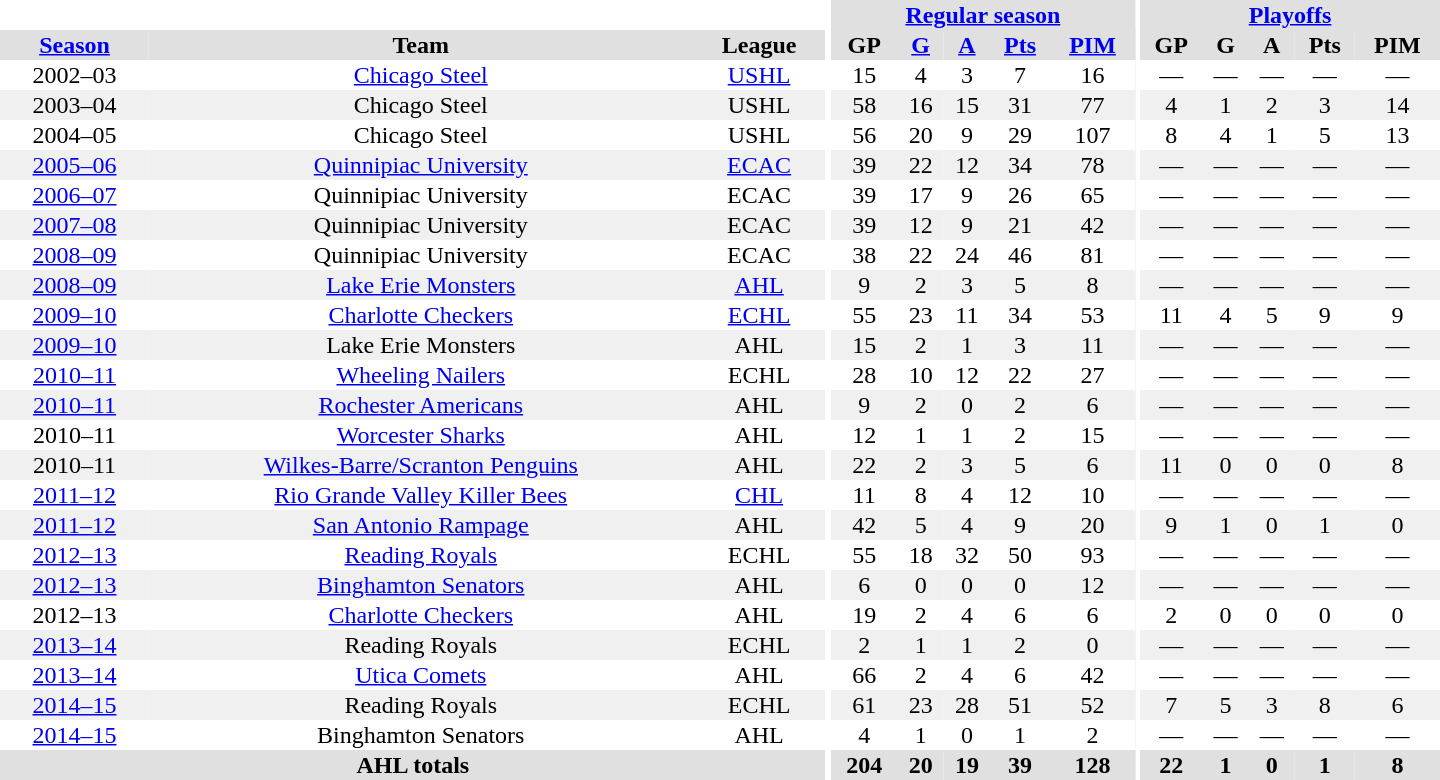<table border="0" cellpadding="1" cellspacing="0" style="text-align:center; width:60em">
<tr bgcolor="#e0e0e0">
<th colspan="3" bgcolor="#ffffff"></th>
<th rowspan="99" bgcolor="#ffffff"></th>
<th colspan="5"><a href='#'>Regular season</a></th>
<th rowspan="99" bgcolor="#ffffff"></th>
<th colspan="5"><a href='#'>Playoffs</a></th>
</tr>
<tr bgcolor="#e0e0e0">
<th><a href='#'>Season</a></th>
<th>Team</th>
<th>League</th>
<th>GP</th>
<th><a href='#'>G</a></th>
<th><a href='#'>A</a></th>
<th><a href='#'>Pts</a></th>
<th><a href='#'>PIM</a></th>
<th>GP</th>
<th>G</th>
<th>A</th>
<th>Pts</th>
<th>PIM</th>
</tr>
<tr ALIGN="center">
<td>2002–03</td>
<td><a href='#'>Chicago Steel</a></td>
<td><a href='#'>USHL</a></td>
<td>15</td>
<td>4</td>
<td>3</td>
<td>7</td>
<td>16</td>
<td>—</td>
<td>—</td>
<td>—</td>
<td>—</td>
<td>—</td>
</tr>
<tr ALIGN="center" bgcolor="#f0f0f0">
<td>2003–04</td>
<td>Chicago Steel</td>
<td>USHL</td>
<td>58</td>
<td>16</td>
<td>15</td>
<td>31</td>
<td>77</td>
<td>4</td>
<td>1</td>
<td>2</td>
<td>3</td>
<td>14</td>
</tr>
<tr ALIGN="center">
<td>2004–05</td>
<td>Chicago Steel</td>
<td>USHL</td>
<td>56</td>
<td>20</td>
<td>9</td>
<td>29</td>
<td>107</td>
<td>8</td>
<td>4</td>
<td>1</td>
<td>5</td>
<td>13</td>
</tr>
<tr ALIGN="center" bgcolor="#f0f0f0">
<td><a href='#'>2005–06</a></td>
<td><a href='#'>Quinnipiac University</a></td>
<td><a href='#'>ECAC</a></td>
<td>39</td>
<td>22</td>
<td>12</td>
<td>34</td>
<td>78</td>
<td>—</td>
<td>—</td>
<td>—</td>
<td>—</td>
<td>—</td>
</tr>
<tr ALIGN="center">
<td><a href='#'>2006–07</a></td>
<td>Quinnipiac University</td>
<td>ECAC</td>
<td>39</td>
<td>17</td>
<td>9</td>
<td>26</td>
<td>65</td>
<td>—</td>
<td>—</td>
<td>—</td>
<td>—</td>
<td>—</td>
</tr>
<tr ALIGN="center" bgcolor="#f0f0f0">
<td><a href='#'>2007–08</a></td>
<td>Quinnipiac University</td>
<td>ECAC</td>
<td>39</td>
<td>12</td>
<td>9</td>
<td>21</td>
<td>42</td>
<td>—</td>
<td>—</td>
<td>—</td>
<td>—</td>
<td>—</td>
</tr>
<tr ALIGN="center">
<td><a href='#'>2008–09</a></td>
<td>Quinnipiac University</td>
<td>ECAC</td>
<td>38</td>
<td>22</td>
<td>24</td>
<td>46</td>
<td>81</td>
<td>—</td>
<td>—</td>
<td>—</td>
<td>—</td>
<td>—</td>
</tr>
<tr ALIGN="center" bgcolor="#f0f0f0">
<td><a href='#'>2008–09</a></td>
<td><a href='#'>Lake Erie Monsters</a></td>
<td><a href='#'>AHL</a></td>
<td>9</td>
<td>2</td>
<td>3</td>
<td>5</td>
<td>8</td>
<td>—</td>
<td>—</td>
<td>—</td>
<td>—</td>
<td>—</td>
</tr>
<tr ALIGN="center">
<td><a href='#'>2009–10</a></td>
<td><a href='#'>Charlotte Checkers</a></td>
<td><a href='#'>ECHL</a></td>
<td>55</td>
<td>23</td>
<td>11</td>
<td>34</td>
<td>53</td>
<td>11</td>
<td>4</td>
<td>5</td>
<td>9</td>
<td>9</td>
</tr>
<tr ALIGN="center" bgcolor="#f0f0f0">
<td><a href='#'>2009–10</a></td>
<td>Lake Erie Monsters</td>
<td>AHL</td>
<td>15</td>
<td>2</td>
<td>1</td>
<td>3</td>
<td>11</td>
<td>—</td>
<td>—</td>
<td>—</td>
<td>—</td>
<td>—</td>
</tr>
<tr ALIGN="center">
<td><a href='#'>2010–11</a></td>
<td><a href='#'>Wheeling Nailers</a></td>
<td>ECHL</td>
<td>28</td>
<td>10</td>
<td>12</td>
<td>22</td>
<td>27</td>
<td>—</td>
<td>—</td>
<td>—</td>
<td>—</td>
<td>—</td>
</tr>
<tr ALIGN="center" bgcolor="#f0f0f0">
<td><a href='#'>2010–11</a></td>
<td><a href='#'>Rochester Americans</a></td>
<td>AHL</td>
<td>9</td>
<td>2</td>
<td>0</td>
<td>2</td>
<td>6</td>
<td>—</td>
<td>—</td>
<td>—</td>
<td>—</td>
<td>—</td>
</tr>
<tr ALIGN="center">
<td>2010–11</td>
<td><a href='#'>Worcester Sharks</a></td>
<td>AHL</td>
<td>12</td>
<td>1</td>
<td>1</td>
<td>2</td>
<td>15</td>
<td>—</td>
<td>—</td>
<td>—</td>
<td>—</td>
<td>—</td>
</tr>
<tr ALIGN="center" bgcolor="#f0f0f0">
<td>2010–11</td>
<td><a href='#'>Wilkes-Barre/Scranton Penguins</a></td>
<td>AHL</td>
<td>22</td>
<td>2</td>
<td>3</td>
<td>5</td>
<td>6</td>
<td>11</td>
<td>0</td>
<td>0</td>
<td>0</td>
<td>8</td>
</tr>
<tr ALIGN="center">
<td><a href='#'>2011–12</a></td>
<td><a href='#'>Rio Grande Valley Killer Bees</a></td>
<td><a href='#'>CHL</a></td>
<td>11</td>
<td>8</td>
<td>4</td>
<td>12</td>
<td>10</td>
<td>—</td>
<td>—</td>
<td>—</td>
<td>—</td>
<td>—</td>
</tr>
<tr ALIGN="center" bgcolor="#f0f0f0">
<td><a href='#'>2011–12</a></td>
<td><a href='#'>San Antonio Rampage</a></td>
<td>AHL</td>
<td>42</td>
<td>5</td>
<td>4</td>
<td>9</td>
<td>20</td>
<td>9</td>
<td>1</td>
<td>0</td>
<td>1</td>
<td>0</td>
</tr>
<tr ALIGN="center">
<td><a href='#'>2012–13</a></td>
<td><a href='#'>Reading Royals</a></td>
<td>ECHL</td>
<td>55</td>
<td>18</td>
<td>32</td>
<td>50</td>
<td>93</td>
<td>—</td>
<td>—</td>
<td>—</td>
<td>—</td>
<td>—</td>
</tr>
<tr ALIGN="center" bgcolor="#f0f0f0">
<td><a href='#'>2012–13</a></td>
<td><a href='#'>Binghamton Senators</a></td>
<td>AHL</td>
<td>6</td>
<td>0</td>
<td>0</td>
<td>0</td>
<td>12</td>
<td>—</td>
<td>—</td>
<td>—</td>
<td>—</td>
<td>—</td>
</tr>
<tr ALIGN="center">
<td>2012–13</td>
<td><a href='#'>Charlotte Checkers</a></td>
<td>AHL</td>
<td>19</td>
<td>2</td>
<td>4</td>
<td>6</td>
<td>6</td>
<td>2</td>
<td>0</td>
<td>0</td>
<td>0</td>
<td>0</td>
</tr>
<tr ALIGN="center" bgcolor="#f0f0f0">
<td><a href='#'>2013–14</a></td>
<td>Reading Royals</td>
<td>ECHL</td>
<td>2</td>
<td>1</td>
<td>1</td>
<td>2</td>
<td>0</td>
<td>—</td>
<td>—</td>
<td>—</td>
<td>—</td>
<td>—</td>
</tr>
<tr ALIGN="center">
<td><a href='#'>2013–14</a></td>
<td><a href='#'>Utica Comets</a></td>
<td>AHL</td>
<td>66</td>
<td>2</td>
<td>4</td>
<td>6</td>
<td>42</td>
<td>—</td>
<td>—</td>
<td>—</td>
<td>—</td>
<td>—</td>
</tr>
<tr ALIGN="center" bgcolor="#f0f0f0">
<td><a href='#'>2014–15</a></td>
<td>Reading Royals</td>
<td>ECHL</td>
<td>61</td>
<td>23</td>
<td>28</td>
<td>51</td>
<td>52</td>
<td>7</td>
<td>5</td>
<td>3</td>
<td>8</td>
<td>6</td>
</tr>
<tr ALIGN="center">
<td><a href='#'>2014–15</a></td>
<td>Binghamton Senators</td>
<td>AHL</td>
<td>4</td>
<td>1</td>
<td>0</td>
<td>1</td>
<td>2</td>
<td>—</td>
<td>—</td>
<td>—</td>
<td>—</td>
<td>—</td>
</tr>
<tr bgcolor="#e0e0e0">
<th colspan="3">AHL totals</th>
<th>204</th>
<th>20</th>
<th>19</th>
<th>39</th>
<th>128</th>
<th>22</th>
<th>1</th>
<th>0</th>
<th>1</th>
<th>8</th>
</tr>
</table>
